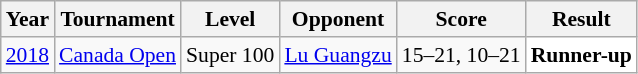<table class="sortable wikitable" style="font-size: 90%;">
<tr>
<th>Year</th>
<th>Tournament</th>
<th>Level</th>
<th>Opponent</th>
<th>Score</th>
<th>Result</th>
</tr>
<tr>
<td align="center"><a href='#'>2018</a></td>
<td align="left"><a href='#'>Canada Open</a></td>
<td align="left">Super 100</td>
<td align="left"> <a href='#'>Lu Guangzu</a></td>
<td align="left">15–21, 10–21</td>
<td style="text-align:left; background:white"> <strong>Runner-up</strong></td>
</tr>
</table>
